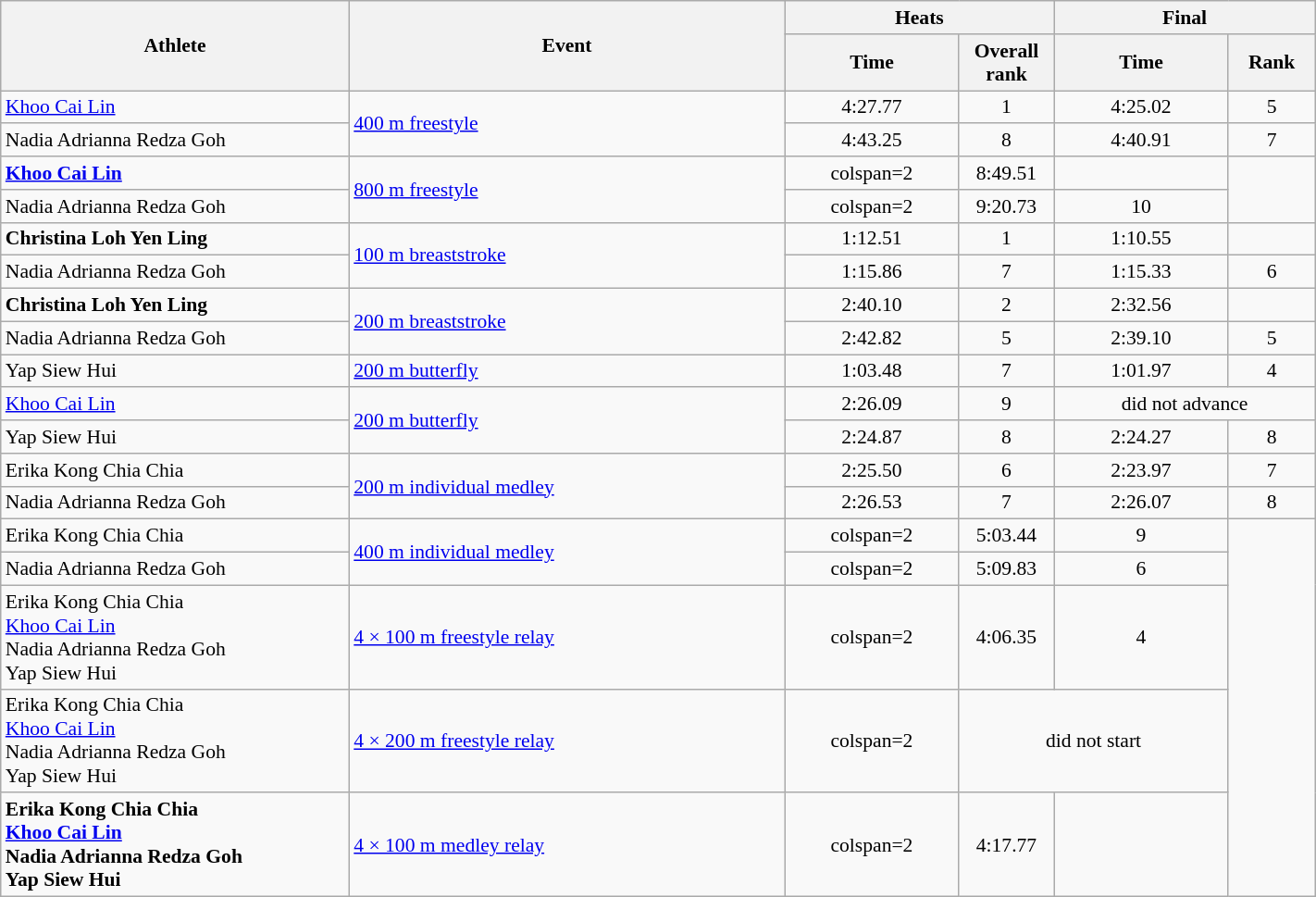<table class="wikitable" width="75%" style="text-align:center; font-size:90%">
<tr>
<th rowspan="2" width="20%">Athlete</th>
<th rowspan="2" width="25%">Event</th>
<th colspan="2" width="15%">Heats</th>
<th colspan="2" width="15%">Final</th>
</tr>
<tr>
<th width="10%">Time</th>
<th>Overall rank</th>
<th width="10%">Time</th>
<th>Rank</th>
</tr>
<tr>
<td align=left><a href='#'>Khoo Cai Lin</a></td>
<td rowspan=2 align=left><a href='#'>400 m freestyle</a></td>
<td>4:27.77</td>
<td>1 <strong></strong></td>
<td>4:25.02</td>
<td>5</td>
</tr>
<tr>
<td align=left>Nadia Adrianna Redza Goh</td>
<td>4:43.25</td>
<td>8 <strong></strong></td>
<td>4:40.91</td>
<td>7</td>
</tr>
<tr>
<td align=left><strong><a href='#'>Khoo Cai Lin</a></strong></td>
<td rowspan=2 align=left><a href='#'>800 m freestyle</a></td>
<td>colspan=2 </td>
<td>8:49.51</td>
<td></td>
</tr>
<tr>
<td align=left>Nadia Adrianna Redza Goh</td>
<td>colspan=2 </td>
<td>9:20.73</td>
<td>10</td>
</tr>
<tr>
<td align=left><strong>Christina Loh Yen Ling</strong></td>
<td rowspan=2 align=left><a href='#'>100 m breaststroke</a></td>
<td>1:12.51</td>
<td>1 <strong></strong></td>
<td>1:10.55</td>
<td></td>
</tr>
<tr>
<td align=left>Nadia Adrianna Redza Goh</td>
<td>1:15.86</td>
<td>7 <strong></strong></td>
<td>1:15.33</td>
<td>6</td>
</tr>
<tr>
<td align=left><strong>Christina Loh Yen Ling</strong></td>
<td rowspan=2 align=left><a href='#'>200 m breaststroke</a></td>
<td>2:40.10</td>
<td>2 <strong></strong></td>
<td>2:32.56</td>
<td></td>
</tr>
<tr>
<td align=left>Nadia Adrianna Redza Goh</td>
<td>2:42.82</td>
<td>5 <strong></strong></td>
<td>2:39.10</td>
<td>5</td>
</tr>
<tr>
<td align=left>Yap Siew Hui</td>
<td align=left><a href='#'>200 m butterfly</a></td>
<td>1:03.48</td>
<td>7 <strong></strong></td>
<td>1:01.97</td>
<td>4</td>
</tr>
<tr>
<td align=left><a href='#'>Khoo Cai Lin</a></td>
<td rowspan=2 align=left><a href='#'>200 m butterfly</a></td>
<td>2:26.09</td>
<td>9</td>
<td colspan=2>did not advance</td>
</tr>
<tr>
<td align=left>Yap Siew Hui</td>
<td>2:24.87</td>
<td>8 <strong></strong></td>
<td>2:24.27</td>
<td>8</td>
</tr>
<tr>
<td align=left>Erika Kong Chia Chia</td>
<td rowspan=2 align=left><a href='#'>200 m individual medley</a></td>
<td>2:25.50</td>
<td>6 <strong></strong></td>
<td>2:23.97</td>
<td>7</td>
</tr>
<tr>
<td align=left>Nadia Adrianna Redza Goh</td>
<td>2:26.53</td>
<td>7 <strong></strong></td>
<td>2:26.07</td>
<td>8</td>
</tr>
<tr>
<td align=left>Erika Kong Chia Chia</td>
<td rowspan=2 align=left><a href='#'>400 m individual medley</a></td>
<td>colspan=2 </td>
<td>5:03.44</td>
<td>9</td>
</tr>
<tr>
<td align=left>Nadia Adrianna Redza Goh</td>
<td>colspan=2 </td>
<td>5:09.83</td>
<td>6</td>
</tr>
<tr>
<td align=left>Erika Kong Chia Chia<br><a href='#'>Khoo Cai Lin</a><br>Nadia Adrianna Redza Goh<br>Yap Siew Hui</td>
<td align=left><a href='#'>4 × 100 m freestyle relay</a></td>
<td>colspan=2 </td>
<td>4:06.35</td>
<td>4</td>
</tr>
<tr>
<td align=left>Erika Kong Chia Chia<br><a href='#'>Khoo Cai Lin</a><br>Nadia Adrianna Redza Goh<br>Yap Siew Hui</td>
<td align=left><a href='#'>4 × 200 m freestyle relay</a></td>
<td>colspan=2 </td>
<td colspan=2>did not start</td>
</tr>
<tr>
<td align=left><strong>Erika Kong Chia Chia<br><a href='#'>Khoo Cai Lin</a><br>Nadia Adrianna Redza Goh<br>Yap Siew Hui</strong></td>
<td align=left><a href='#'>4 × 100 m medley relay</a></td>
<td>colspan=2 </td>
<td>4:17.77</td>
<td></td>
</tr>
</table>
